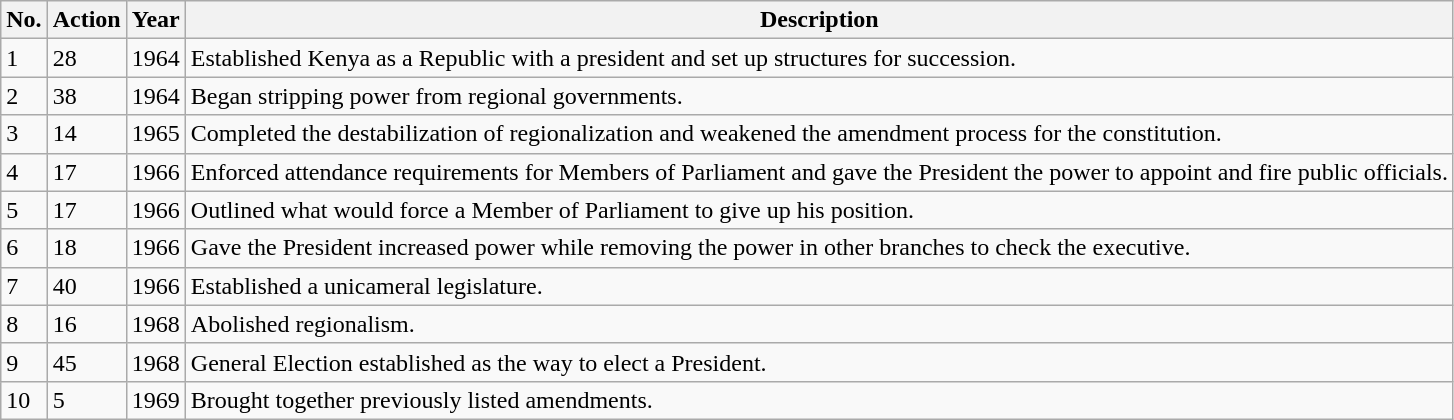<table class="wikitable">
<tr>
<th>No.</th>
<th>Action</th>
<th>Year</th>
<th>Description</th>
</tr>
<tr>
<td>1</td>
<td>28</td>
<td>1964</td>
<td>Established Kenya as a Republic with a president and set up structures for succession.</td>
</tr>
<tr>
<td>2</td>
<td>38</td>
<td>1964</td>
<td>Began stripping power from regional governments.</td>
</tr>
<tr>
<td>3</td>
<td>14</td>
<td>1965</td>
<td>Completed the destabilization of regionalization and weakened the amendment process for the constitution.</td>
</tr>
<tr>
<td>4</td>
<td>17</td>
<td>1966</td>
<td>Enforced attendance requirements for Members of Parliament and gave the President the power to appoint and fire public officials.</td>
</tr>
<tr>
<td>5</td>
<td>17</td>
<td>1966</td>
<td>Outlined what would force a Member of Parliament to give up his position.</td>
</tr>
<tr>
<td>6</td>
<td>18</td>
<td>1966</td>
<td>Gave the President increased power while removing the power in other branches to check the executive.</td>
</tr>
<tr>
<td>7</td>
<td>40</td>
<td>1966</td>
<td>Established a unicameral legislature.</td>
</tr>
<tr>
<td>8</td>
<td>16</td>
<td>1968</td>
<td>Abolished regionalism.</td>
</tr>
<tr>
<td>9</td>
<td>45</td>
<td>1968</td>
<td>General Election established as the way to elect a President.</td>
</tr>
<tr>
<td>10</td>
<td>5</td>
<td>1969</td>
<td>Brought together previously listed amendments.</td>
</tr>
</table>
